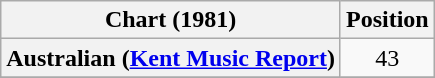<table class="wikitable sortable plainrowheaders">
<tr>
<th scope="col">Chart (1981)</th>
<th scope="col">Position</th>
</tr>
<tr>
<th scope="row">Australian (<a href='#'>Kent Music Report</a>)</th>
<td style="text-align:center;">43</td>
</tr>
<tr>
</tr>
</table>
